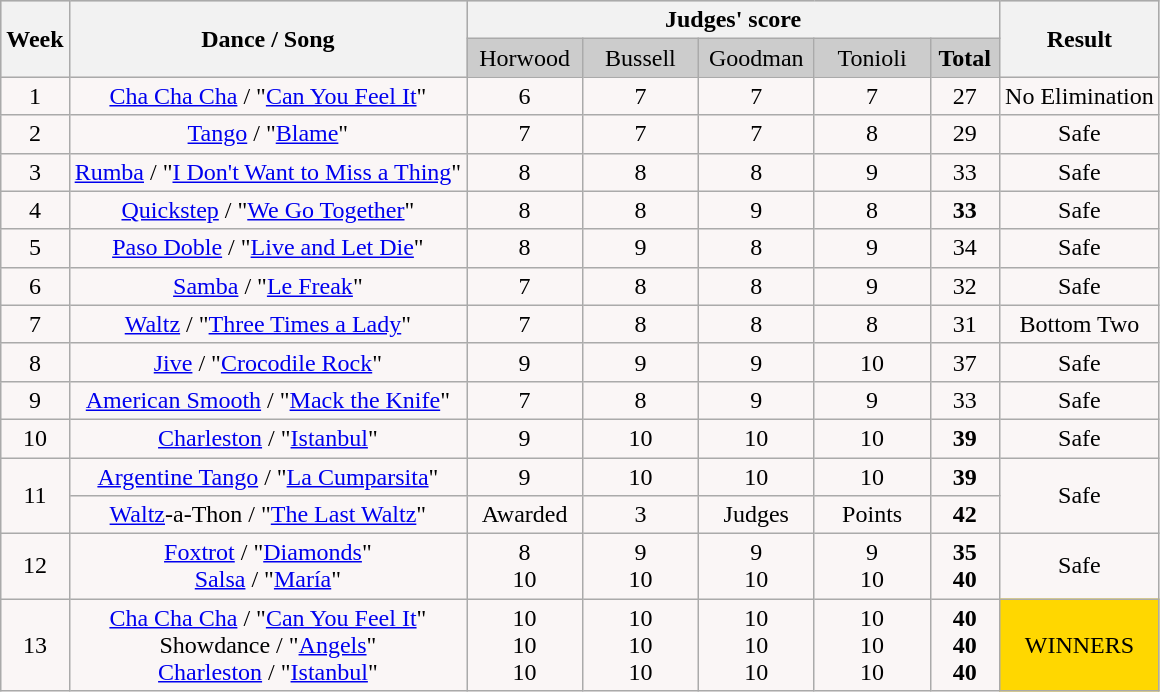<table class="wikitable collapsible collapsed">
<tr style="text-align:Center; background:#ccc;">
<th rowspan="2">Week</th>
<th rowspan="2">Dance / Song</th>
<th colspan="5">Judges' score</th>
<th rowspan="2">Result</th>
</tr>
<tr style="text-align:center; background:#ccc;">
<td style="width:10%; ">Horwood</td>
<td style="width:10%; ">Bussell</td>
<td style="width:10%; ">Goodman</td>
<td style="width:10%; ">Tonioli</td>
<td style="width:6%; "><strong>Total</strong></td>
</tr>
<tr style="text-align: center; background:#faf6f6;">
<td>1</td>
<td><a href='#'>Cha Cha Cha</a> / "<a href='#'>Can You Feel It</a>"</td>
<td>6</td>
<td>7</td>
<td>7</td>
<td>7</td>
<td>27</td>
<td>No Elimination</td>
</tr>
<tr style="text-align:center; background:#faf6f6;">
<td>2</td>
<td><a href='#'>Tango</a> / "<a href='#'>Blame</a>"</td>
<td>7</td>
<td>7</td>
<td>7</td>
<td>8</td>
<td>29</td>
<td>Safe</td>
</tr>
<tr style="text-align:center; background:#faf6f6;">
<td>3</td>
<td><a href='#'>Rumba</a> / "<a href='#'>I Don't Want to Miss a Thing</a>"</td>
<td>8</td>
<td>8</td>
<td>8</td>
<td>9</td>
<td>33</td>
<td>Safe</td>
</tr>
<tr style="text-align:center; background:#faf6f6;">
<td>4</td>
<td><a href='#'>Quickstep</a> / "<a href='#'>We Go Together</a>"</td>
<td>8</td>
<td>8</td>
<td>9</td>
<td>8</td>
<td><span><strong>33</strong></span></td>
<td>Safe</td>
</tr>
<tr style="text-align:center; background:#faf6f6;">
<td>5</td>
<td><a href='#'>Paso Doble</a> / "<a href='#'>Live and Let Die</a>"</td>
<td>8</td>
<td>9</td>
<td>8</td>
<td>9</td>
<td>34</td>
<td>Safe</td>
</tr>
<tr style="text-align:center; background:#faf6f6;">
<td>6</td>
<td><a href='#'>Samba</a> / "<a href='#'>Le Freak</a>"</td>
<td>7</td>
<td>8</td>
<td>8</td>
<td>9</td>
<td>32</td>
<td>Safe</td>
</tr>
<tr style="text-align:center; background:#faf6f6;">
<td>7</td>
<td><a href='#'>Waltz</a> / "<a href='#'>Three Times a Lady</a>"</td>
<td>7</td>
<td>8</td>
<td>8</td>
<td>8</td>
<td>31</td>
<td>Bottom Two</td>
</tr>
<tr style="text-align:center; background:#faf6f6;">
<td>8</td>
<td><a href='#'>Jive</a> / "<a href='#'>Crocodile Rock</a>"</td>
<td>9</td>
<td>9</td>
<td>9</td>
<td>10</td>
<td>37</td>
<td>Safe</td>
</tr>
<tr style="text-align:center; background:#faf6f6;">
<td>9</td>
<td><a href='#'>American Smooth</a> / "<a href='#'>Mack the Knife</a>"</td>
<td>7</td>
<td>8</td>
<td>9</td>
<td>9</td>
<td>33</td>
<td>Safe</td>
</tr>
<tr style="text-align:center; background:#faf6f6;">
<td>10</td>
<td><a href='#'>Charleston</a> / "<a href='#'>Istanbul</a>"</td>
<td>9</td>
<td>10</td>
<td>10</td>
<td>10</td>
<td><span><strong>39</strong></span></td>
<td>Safe</td>
</tr>
<tr style="text-align:center; background:#faf6f6;">
<td rowspan="2">11</td>
<td><a href='#'>Argentine Tango</a> / "<a href='#'>La Cumparsita</a>"</td>
<td>9</td>
<td>10</td>
<td>10</td>
<td>10</td>
<td><span><strong>39</strong></span></td>
<td rowspan="2">Safe</td>
</tr>
<tr style="text-align:center; background:#faf6f6;">
<td><a href='#'>Waltz</a>-a-Thon / "<a href='#'>The Last Waltz</a>"</td>
<td>Awarded</td>
<td>3</td>
<td>Judges</td>
<td>Points</td>
<td><span><strong>42</strong></span></td>
</tr>
<tr style="text-align:center; background:#faf6f6;">
<td>12</td>
<td><a href='#'>Foxtrot</a> / "<a href='#'>Diamonds</a>"<br><a href='#'>Salsa</a> / "<a href='#'>María</a>"</td>
<td>8<br>10</td>
<td>9<br>10</td>
<td>9<br>10</td>
<td>9<br>10</td>
<td><span><strong>35</strong></span><br><span><strong>40</strong></span></td>
<td>Safe</td>
</tr>
<tr style="text-align:center; background:#faf6f6;">
<td>13</td>
<td><a href='#'>Cha Cha Cha</a> / "<a href='#'>Can You Feel It</a>"<br>Showdance / "<a href='#'>Angels</a>"<br><a href='#'>Charleston</a> / "<a href='#'>Istanbul</a>"</td>
<td>10<br>10<br>10</td>
<td>10<br>10<br>10</td>
<td>10<br>10<br>10</td>
<td>10<br>10<br>10</td>
<td><span><strong>40</strong></span><br><span><strong>40</strong></span><br><span><strong>40</strong></span></td>
<td style="background:gold;">WINNERS</td>
</tr>
</table>
